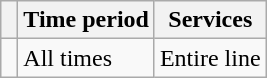<table class="wikitable">
<tr>
<th> </th>
<th>Time period</th>
<th>Services</th>
</tr>
<tr>
<td></td>
<td>All times</td>
<td>Entire line</td>
</tr>
</table>
